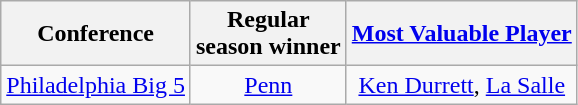<table class="wikitable" style="text-align:center;">
<tr>
<th>Conference</th>
<th>Regular <br> season winner</th>
<th><a href='#'>Most Valuable Player</a></th>
</tr>
<tr>
<td><a href='#'>Philadelphia Big 5</a></td>
<td><a href='#'>Penn</a></td>
<td><a href='#'>Ken Durrett</a>, <a href='#'>La Salle</a></td>
</tr>
</table>
